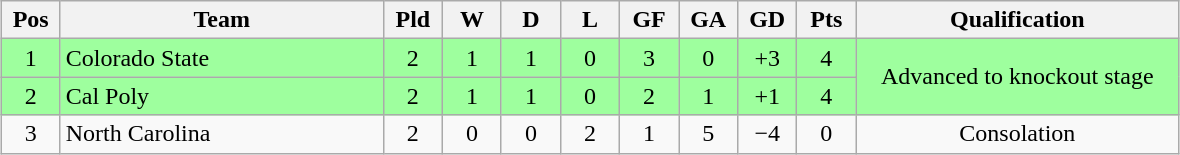<table class="wikitable" style="text-align:center; margin: 1em auto">
<tr>
<th style=width:2em>Pos</th>
<th style=width:13em>Team</th>
<th style=width:2em>Pld</th>
<th style=width:2em>W</th>
<th style=width:2em>D</th>
<th style=width:2em>L</th>
<th style=width:2em>GF</th>
<th style=width:2em>GA</th>
<th style=width:2em>GD</th>
<th style=width:2em>Pts</th>
<th style=width:13em>Qualification</th>
</tr>
<tr bgcolor="#9eff9e">
<td>1</td>
<td style="text-align:left">Colorado State</td>
<td>2</td>
<td>1</td>
<td>1</td>
<td>0</td>
<td>3</td>
<td>0</td>
<td>+3</td>
<td>4</td>
<td rowspan="2">Advanced to knockout stage</td>
</tr>
<tr bgcolor="#9eff9e">
<td>2</td>
<td style="text-align:left">Cal Poly</td>
<td>2</td>
<td>1</td>
<td>1</td>
<td>0</td>
<td>2</td>
<td>1</td>
<td>+1</td>
<td>4</td>
</tr>
<tr>
<td>3</td>
<td style="text-align:left">North Carolina</td>
<td>2</td>
<td>0</td>
<td>0</td>
<td>2</td>
<td>1</td>
<td>5</td>
<td>−4</td>
<td>0</td>
<td>Consolation</td>
</tr>
</table>
